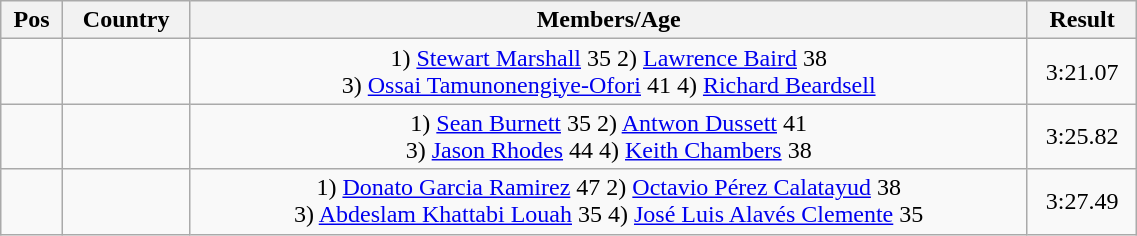<table class="wikitable"  style="text-align:center; width:60%;">
<tr>
<th>Pos</th>
<th>Country</th>
<th>Members/Age</th>
<th>Result</th>
</tr>
<tr>
<td align=center></td>
<td align=left></td>
<td>1) <a href='#'>Stewart Marshall</a> 35 2) <a href='#'>Lawrence Baird</a> 38 <br>3) <a href='#'>Ossai Tamunonengiye-Ofori</a> 41 4) <a href='#'>Richard Beardsell</a></td>
<td>3:21.07</td>
</tr>
<tr>
<td align=center></td>
<td align=left></td>
<td>1) <a href='#'>Sean Burnett</a> 35 2) <a href='#'>Antwon Dussett</a> 41<br>3) <a href='#'>Jason Rhodes</a> 44 4) <a href='#'>Keith Chambers</a> 38</td>
<td>3:25.82</td>
</tr>
<tr>
<td align=center></td>
<td align=left></td>
<td>1) <a href='#'>Donato Garcia Ramirez</a> 47 2) <a href='#'>Octavio Pérez Calatayud</a> 38<br>3) <a href='#'>Abdeslam Khattabi Louah</a> 35 4) <a href='#'>José Luis Alavés Clemente</a> 35</td>
<td>3:27.49</td>
</tr>
</table>
